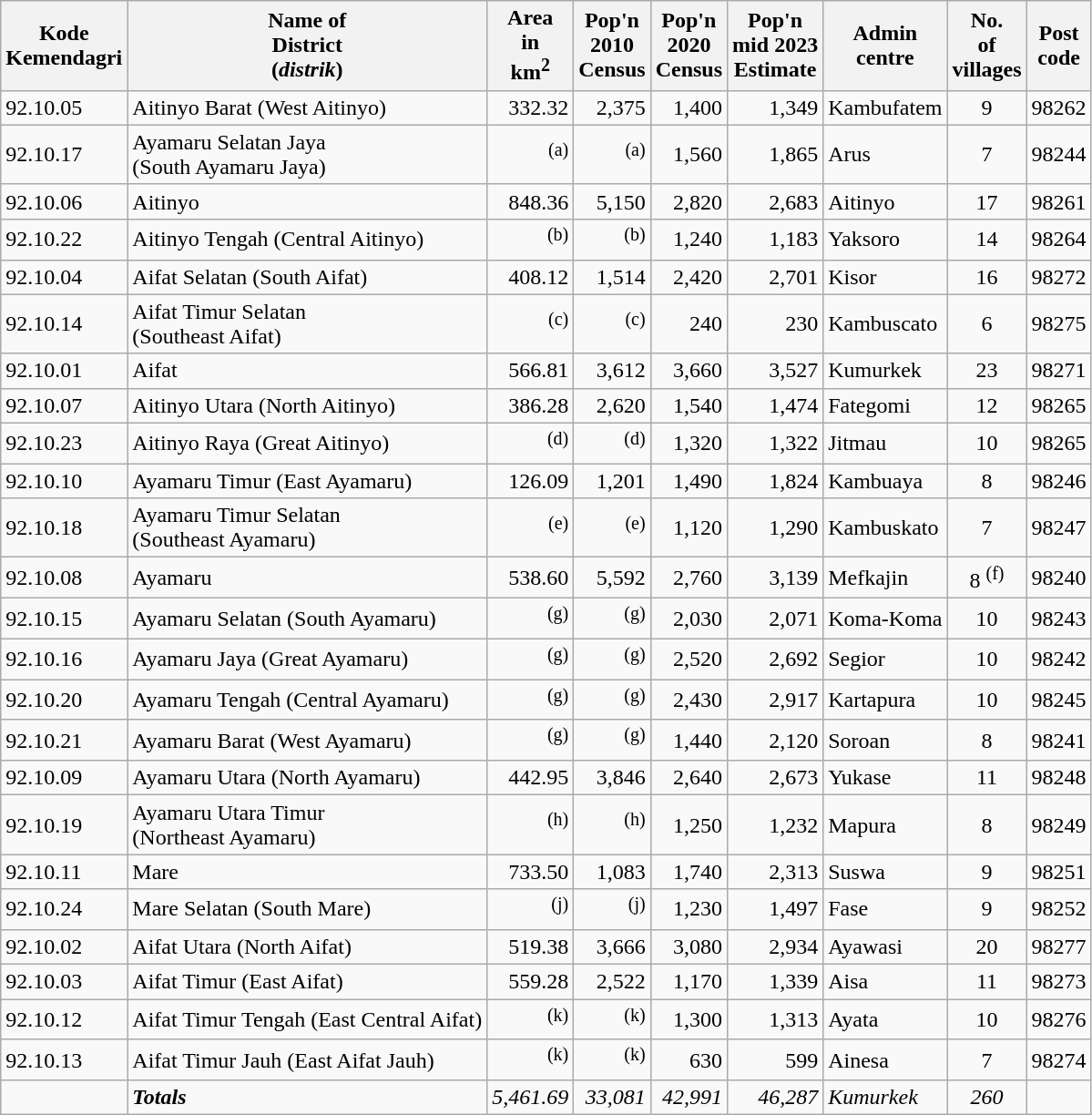<table class="wikitable">
<tr>
<th>Kode <br>Kemendagri</th>
<th>Name of<br>District<br>(<em>distrik</em>)</th>
<th>Area <br>in<br>km<sup>2</sup></th>
<th>Pop'n <br>2010<br>Census</th>
<th>Pop'n <br>2020<br>Census</th>
<th>Pop'n <br>mid 2023<br>Estimate</th>
<th>Admin <br> centre</th>
<th>No. <br>of<br>villages</th>
<th>Post<br>code</th>
</tr>
<tr>
<td>92.10.05</td>
<td>Aitinyo Barat (West Aitinyo)</td>
<td align="right">332.32</td>
<td align="right">2,375</td>
<td align="right">1,400</td>
<td align="right">1,349</td>
<td>Kambufatem</td>
<td align="center">9</td>
<td>98262</td>
</tr>
<tr>
<td>92.10.17</td>
<td>Ayamaru Selatan Jaya <br>(South Ayamaru Jaya)</td>
<td align="right"><sup>(a)</sup></td>
<td align="right"><sup>(a)</sup></td>
<td align="right">1,560</td>
<td align="right">1,865</td>
<td>Arus</td>
<td align="center">7</td>
<td>98244</td>
</tr>
<tr>
<td>92.10.06</td>
<td>Aitinyo</td>
<td align="right">848.36</td>
<td align="right">5,150</td>
<td align="right">2,820</td>
<td align="right">2,683</td>
<td>Aitinyo</td>
<td align="center">17</td>
<td>98261</td>
</tr>
<tr>
<td>92.10.22</td>
<td>Aitinyo Tengah (Central Aitinyo)</td>
<td align="right"><sup>(b)</sup></td>
<td align="right"><sup>(b)</sup></td>
<td align="right">1,240</td>
<td align="right">1,183</td>
<td>Yaksoro</td>
<td align="center">14</td>
<td>98264</td>
</tr>
<tr>
<td>92.10.04</td>
<td>Aifat Selatan (South Aifat)</td>
<td align="right">408.12</td>
<td align="right">1,514</td>
<td align="right">2,420</td>
<td align="right">2,701</td>
<td>Kisor</td>
<td align="center">16</td>
<td>98272</td>
</tr>
<tr>
<td>92.10.14</td>
<td>Aifat Timur Selatan <br>(Southeast Aifat)</td>
<td align="right"><sup>(c)</sup></td>
<td align="right"><sup>(c)</sup></td>
<td align="right">240</td>
<td align="right">230</td>
<td>Kambuscato</td>
<td align="center">6</td>
<td>98275</td>
</tr>
<tr>
<td>92.10.01</td>
<td>Aifat</td>
<td align="right">566.81</td>
<td align="right">3,612</td>
<td align="right">3,660</td>
<td align="right">3,527</td>
<td>Kumurkek</td>
<td align="center">23</td>
<td>98271</td>
</tr>
<tr>
<td>92.10.07</td>
<td>Aitinyo Utara (North Aitinyo)</td>
<td align="right">386.28</td>
<td align="right">2,620</td>
<td align="right">1,540</td>
<td align="right">1,474</td>
<td>Fategomi</td>
<td align="center">12</td>
<td>98265</td>
</tr>
<tr>
<td>92.10.23</td>
<td>Aitinyo Raya (Great Aitinyo)</td>
<td align="right"><sup>(d)</sup></td>
<td align="right"><sup>(d)</sup></td>
<td align="right">1,320</td>
<td align="right">1,322</td>
<td>Jitmau</td>
<td align="center">10</td>
<td>98265</td>
</tr>
<tr>
<td>92.10.10</td>
<td>Ayamaru Timur (East Ayamaru)</td>
<td align="right">126.09</td>
<td align="right">1,201</td>
<td align="right">1,490</td>
<td align="right">1,824</td>
<td>Kambuaya</td>
<td align="center">8</td>
<td>98246</td>
</tr>
<tr>
<td>92.10.18</td>
<td>Ayamaru Timur Selatan <br>(Southeast Ayamaru)</td>
<td align="right"><sup>(e)</sup></td>
<td align="right"><sup>(e)</sup></td>
<td align="right">1,120</td>
<td align="right">1,290</td>
<td>Kambuskato</td>
<td align="center">7</td>
<td>98247</td>
</tr>
<tr>
<td>92.10.08</td>
<td>Ayamaru</td>
<td align="right">538.60</td>
<td align="right">5,592</td>
<td align="right">2,760</td>
<td align="right">3,139</td>
<td>Mefkajin</td>
<td align="center">8 <sup>(f)</sup></td>
<td>98240</td>
</tr>
<tr>
<td>92.10.15</td>
<td>Ayamaru Selatan (South Ayamaru)</td>
<td align="right"><sup>(g)</sup></td>
<td align="right"><sup>(g)</sup></td>
<td align="right">2,030</td>
<td align="right">2,071</td>
<td>Koma-Koma</td>
<td align="center">10</td>
<td>98243</td>
</tr>
<tr>
<td>92.10.16</td>
<td>Ayamaru Jaya (Great Ayamaru)</td>
<td align="right"><sup>(g)</sup></td>
<td align="right"><sup>(g)</sup></td>
<td align="right">2,520</td>
<td align="right">2,692</td>
<td>Segior</td>
<td align="center">10</td>
<td>98242</td>
</tr>
<tr>
<td>92.10.20</td>
<td>Ayamaru Tengah (Central Ayamaru)</td>
<td align="right"><sup>(g)</sup></td>
<td align="right"><sup>(g)</sup></td>
<td align="right">2,430</td>
<td align="right">2,917</td>
<td>Kartapura</td>
<td align="center">10</td>
<td>98245</td>
</tr>
<tr>
<td>92.10.21</td>
<td>Ayamaru Barat (West Ayamaru)</td>
<td align="right"><sup>(g)</sup></td>
<td align="right"><sup>(g)</sup></td>
<td align="right">1,440</td>
<td align="right">2,120</td>
<td>Soroan</td>
<td align="center">8</td>
<td>98241</td>
</tr>
<tr>
<td>92.10.09</td>
<td>Ayamaru Utara (North Ayamaru)</td>
<td align="right">442.95</td>
<td align="right">3,846</td>
<td align="right">2,640</td>
<td align="right">2,673</td>
<td>Yukase</td>
<td align="center">11</td>
<td>98248</td>
</tr>
<tr>
<td>92.10.19</td>
<td>Ayamaru Utara Timur <br>(Northeast Ayamaru)</td>
<td align="right"><sup>(h)</sup></td>
<td align="right"><sup>(h)</sup></td>
<td align="right">1,250</td>
<td align="right">1,232</td>
<td>Mapura</td>
<td align="center">8</td>
<td>98249</td>
</tr>
<tr>
<td>92.10.11</td>
<td>Mare</td>
<td align="right">733.50</td>
<td align="right">1,083</td>
<td align="right">1,740</td>
<td align="right">2,313</td>
<td>Suswa</td>
<td align="center">9</td>
<td>98251</td>
</tr>
<tr>
<td>92.10.24</td>
<td>Mare Selatan (South Mare)</td>
<td align="right"><sup>(j)</sup></td>
<td align="right"><sup>(j)</sup></td>
<td align="right">1,230</td>
<td align="right">1,497</td>
<td>Fase</td>
<td align="center">9</td>
<td>98252</td>
</tr>
<tr>
<td>92.10.02</td>
<td>Aifat Utara (North Aifat)</td>
<td align="right">519.38</td>
<td align="right">3,666</td>
<td align="right">3,080</td>
<td align="right">2,934</td>
<td>Ayawasi</td>
<td align="center">20</td>
<td>98277</td>
</tr>
<tr>
<td>92.10.03</td>
<td>Aifat Timur (East Aifat)</td>
<td align="right">559.28</td>
<td align="right">2,522</td>
<td align="right">1,170</td>
<td align="right">1,339</td>
<td>Aisa</td>
<td align="center">11</td>
<td>98273</td>
</tr>
<tr>
<td>92.10.12</td>
<td>Aifat Timur Tengah (East Central Aifat)</td>
<td align="right"><sup>(k)</sup></td>
<td align="right"><sup>(k)</sup></td>
<td align="right">1,300</td>
<td align="right">1,313</td>
<td>Ayata</td>
<td align="center">10</td>
<td>98276</td>
</tr>
<tr>
<td>92.10.13</td>
<td>Aifat Timur Jauh (East Aifat Jauh)</td>
<td align="right"><sup>(k)</sup></td>
<td align="right"><sup>(k)</sup></td>
<td align="right">630</td>
<td align="right">599</td>
<td>Ainesa</td>
<td align="center">7</td>
<td>98274</td>
</tr>
<tr>
<td></td>
<td><strong><em>Totals</em></strong></td>
<td align="right"><em>5,461.69</em></td>
<td align="right"><em>33,081</em></td>
<td align="right"><em>42,991</em></td>
<td align="right"><em>46,287</em></td>
<td><em>Kumurkek</em></td>
<td align="center"><em>260</em></td>
<td></td>
</tr>
</table>
